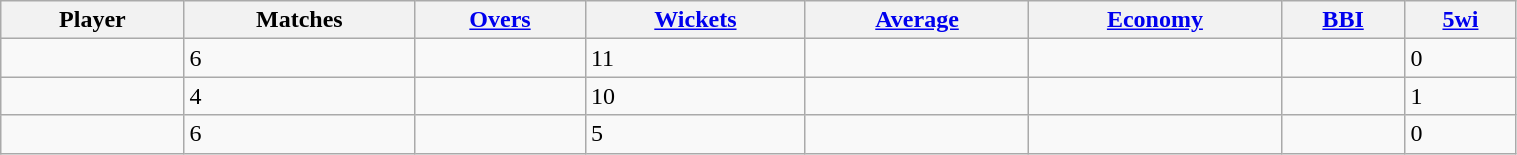<table class="wikitable sortable" style="width:80%;">
<tr>
<th>Player</th>
<th>Matches</th>
<th><a href='#'>Overs</a></th>
<th><a href='#'>Wickets</a></th>
<th><a href='#'>Average</a></th>
<th><a href='#'>Economy</a></th>
<th><a href='#'>BBI</a></th>
<th><a href='#'>5wi</a></th>
</tr>
<tr>
<td></td>
<td>6</td>
<td></td>
<td>11</td>
<td></td>
<td></td>
<td></td>
<td>0</td>
</tr>
<tr>
<td></td>
<td>4</td>
<td></td>
<td>10</td>
<td></td>
<td></td>
<td></td>
<td>1</td>
</tr>
<tr>
<td></td>
<td>6</td>
<td></td>
<td>5</td>
<td></td>
<td></td>
<td></td>
<td>0</td>
</tr>
</table>
